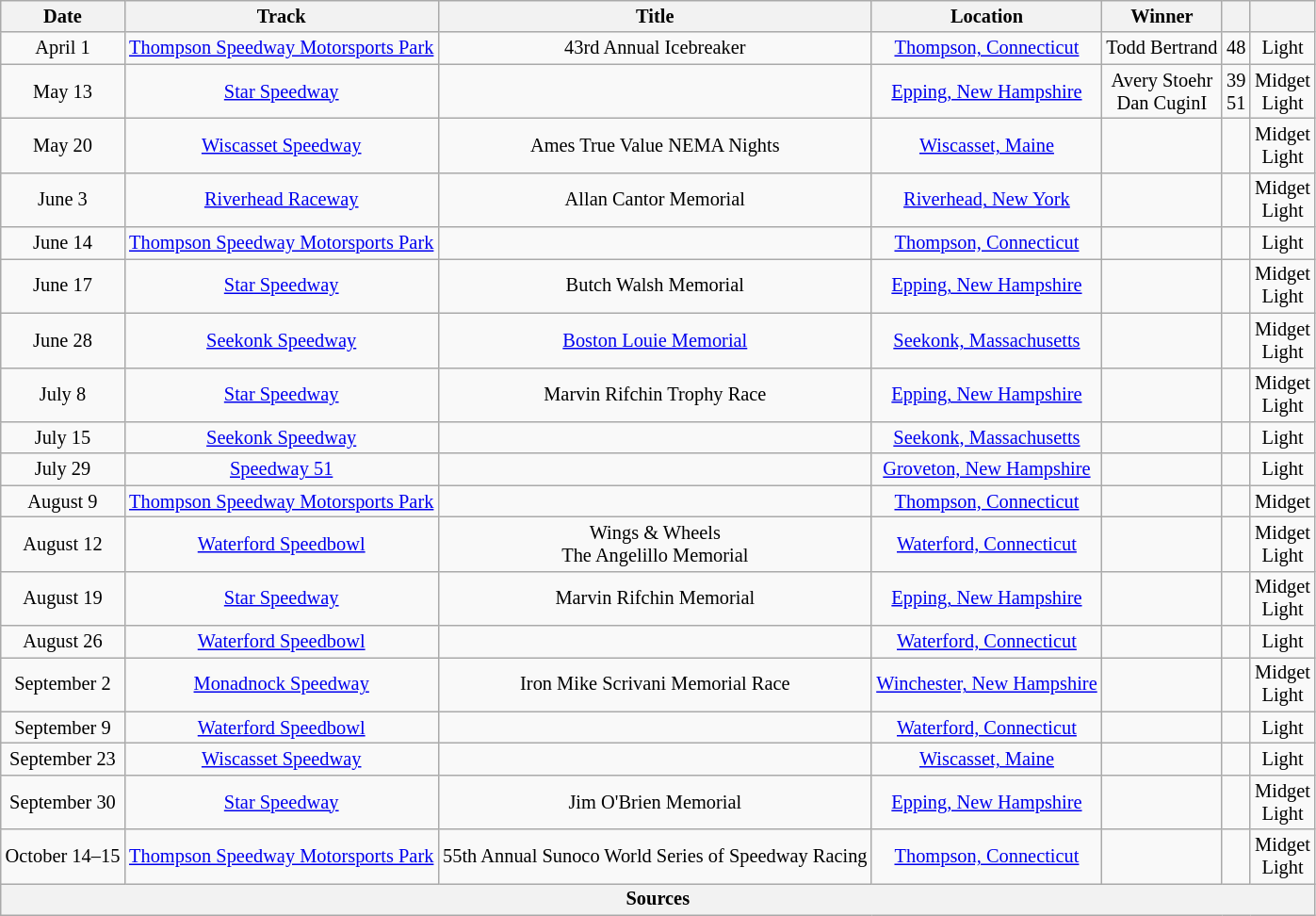<table class="wikitable sortable" style="font-size: 85%;">
<tr>
<th>Date</th>
<th>Track</th>
<th>Title</th>
<th>Location</th>
<th>Winner</th>
<th></th>
<th></th>
</tr>
<tr>
<td align="center">April 1</td>
<td align="center"><a href='#'>Thompson Speedway Motorsports Park</a></td>
<td align="center">43rd Annual Icebreaker</td>
<td align="center"><a href='#'>Thompson, Connecticut</a></td>
<td align="center">Todd Bertrand</td>
<td align="center">48</td>
<td align="center">Light</td>
</tr>
<tr>
<td align="center">May 13</td>
<td align="center"><a href='#'>Star Speedway</a></td>
<td align="center"></td>
<td align="center"><a href='#'>Epping, New Hampshire</a></td>
<td align="center">Avery Stoehr<br>Dan CuginI</td>
<td align="center">39<br>51</td>
<td align="center">Midget<br>Light</td>
</tr>
<tr>
<td align="center">May 20</td>
<td align="center"><a href='#'>Wiscasset Speedway</a></td>
<td align="center">Ames True Value NEMA Nights</td>
<td align="center"><a href='#'>Wiscasset, Maine</a></td>
<td align="center"></td>
<td align="center"></td>
<td align="center">Midget<br>Light</td>
</tr>
<tr>
<td align="center">June 3</td>
<td align="center"><a href='#'>Riverhead Raceway</a></td>
<td align="center">Allan Cantor Memorial</td>
<td align="center"><a href='#'>Riverhead, New York</a></td>
<td align="center"></td>
<td align="center"></td>
<td align="center">Midget<br>Light</td>
</tr>
<tr>
<td align="center">June 14</td>
<td align="center"><a href='#'>Thompson Speedway Motorsports Park</a></td>
<td align="center"></td>
<td align="center"><a href='#'>Thompson, Connecticut</a></td>
<td align="center"></td>
<td align="center"></td>
<td align="center">Light</td>
</tr>
<tr>
<td align="center">June 17</td>
<td align="center"><a href='#'>Star Speedway</a></td>
<td align="center">Butch Walsh Memorial</td>
<td align="center"><a href='#'>Epping, New Hampshire</a></td>
<td align="center"></td>
<td align="center"></td>
<td align="center">Midget<br>Light</td>
</tr>
<tr>
<td align="center">June 28</td>
<td align="center"><a href='#'>Seekonk Speedway</a></td>
<td align="center"><a href='#'>Boston Louie Memorial</a></td>
<td align="center"><a href='#'>Seekonk, Massachusetts</a></td>
<td align="center"></td>
<td align="center"></td>
<td align="center">Midget<br>Light</td>
</tr>
<tr>
<td align="center">July 8</td>
<td align="center"><a href='#'>Star Speedway</a></td>
<td align="center">Marvin Rifchin Trophy Race</td>
<td align="center"><a href='#'>Epping, New Hampshire</a></td>
<td align="center"></td>
<td align="center"></td>
<td align="center">Midget<br>Light</td>
</tr>
<tr>
<td align="center">July 15</td>
<td align="center"><a href='#'>Seekonk Speedway</a></td>
<td align="center"></td>
<td align="center"><a href='#'>Seekonk, Massachusetts</a></td>
<td align="center"></td>
<td align="center"></td>
<td align="center">Light</td>
</tr>
<tr>
<td align="center">July 29</td>
<td align="center"><a href='#'>Speedway 51</a></td>
<td align="center"></td>
<td align="center"><a href='#'>Groveton, New Hampshire</a></td>
<td align="center"></td>
<td align="center"></td>
<td align="center">Light</td>
</tr>
<tr>
<td align="center">August 9</td>
<td align="center"><a href='#'>Thompson Speedway Motorsports Park</a></td>
<td align="center"></td>
<td align="center"><a href='#'>Thompson, Connecticut</a></td>
<td align="center"></td>
<td align="center"></td>
<td align="center">Midget</td>
</tr>
<tr>
<td align="center">August 12</td>
<td align="center"><a href='#'>Waterford Speedbowl</a></td>
<td align="center">Wings & Wheels<br>The Angelillo Memorial</td>
<td align="center"><a href='#'>Waterford, Connecticut</a></td>
<td align="center"></td>
<td align="center"></td>
<td align="center">Midget<br>Light</td>
</tr>
<tr>
<td align="center">August 19</td>
<td align="center"><a href='#'>Star Speedway</a></td>
<td align="center">Marvin Rifchin Memorial</td>
<td align="center"><a href='#'>Epping, New Hampshire</a></td>
<td align="center"></td>
<td align="center"></td>
<td align="center">Midget<br>Light</td>
</tr>
<tr>
<td align="center">August 26</td>
<td align="center"><a href='#'>Waterford Speedbowl</a></td>
<td align="center"></td>
<td align="center"><a href='#'>Waterford, Connecticut</a></td>
<td align="center"></td>
<td align="center"></td>
<td align="center">Light</td>
</tr>
<tr>
<td align="center">September 2</td>
<td align="center"><a href='#'>Monadnock Speedway</a></td>
<td align="center">Iron Mike Scrivani Memorial Race</td>
<td align="center"><a href='#'>Winchester, New Hampshire</a></td>
<td align="center"></td>
<td align="center"></td>
<td align="center">Midget<br>Light</td>
</tr>
<tr>
<td align="center">September 9</td>
<td align="center"><a href='#'>Waterford Speedbowl</a></td>
<td align="center"></td>
<td align="center"><a href='#'>Waterford, Connecticut</a></td>
<td align="center"></td>
<td align="center"></td>
<td align="center">Light</td>
</tr>
<tr>
<td align="center">September 23</td>
<td align="center"><a href='#'>Wiscasset Speedway</a></td>
<td align="center"></td>
<td align="center"><a href='#'>Wiscasset, Maine</a></td>
<td align="center"></td>
<td align="center"></td>
<td align="center">Light</td>
</tr>
<tr>
<td align="center">September 30</td>
<td align="center"><a href='#'>Star Speedway</a></td>
<td align="center">Jim O'Brien Memorial</td>
<td align="center"><a href='#'>Epping, New Hampshire</a></td>
<td align="center"></td>
<td align="center"></td>
<td align="center">Midget<br>Light</td>
</tr>
<tr>
<td align="center">October 14–15</td>
<td align="center"><a href='#'>Thompson Speedway Motorsports Park</a></td>
<td align="center">55th Annual Sunoco World Series of Speedway Racing</td>
<td align="center"><a href='#'>Thompson, Connecticut</a></td>
<td align="center"></td>
<td align="center"></td>
<td align="center">Midget<br>Light</td>
</tr>
<tr>
<th colspan="8" align="center">Sources</th>
</tr>
</table>
